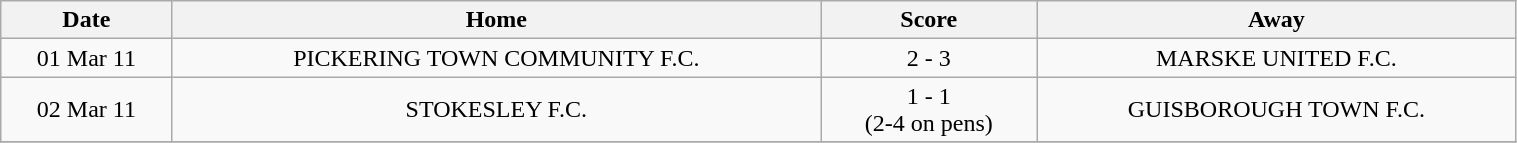<table class="wikitable " style="text-align:center; width:80%;">
<tr>
<th>Date</th>
<th>Home</th>
<th>Score</th>
<th>Away</th>
</tr>
<tr>
<td>01 Mar 11</td>
<td>PICKERING TOWN COMMUNITY F.C.</td>
<td>2 - 3</td>
<td>MARSKE UNITED F.C.</td>
</tr>
<tr>
<td>02 Mar 11</td>
<td>STOKESLEY  F.C.</td>
<td>1 - 1<br>(2-4 on pens)</td>
<td>GUISBOROUGH TOWN F.C.</td>
</tr>
<tr>
</tr>
</table>
